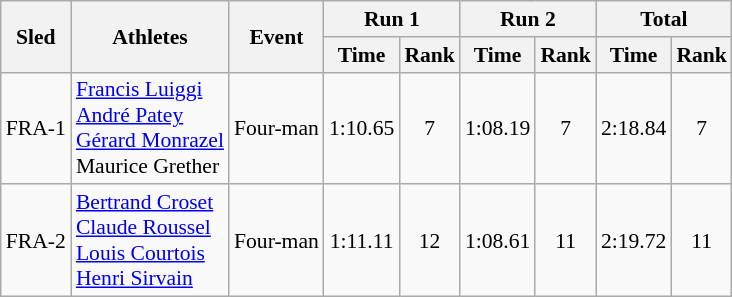<table class="wikitable"  border="1" style="font-size:90%">
<tr>
<th rowspan="2">Sled</th>
<th rowspan="2">Athletes</th>
<th rowspan="2">Event</th>
<th colspan="2">Run 1</th>
<th colspan="2">Run 2</th>
<th colspan="2">Total</th>
</tr>
<tr>
<th>Time</th>
<th>Rank</th>
<th>Time</th>
<th>Rank</th>
<th>Time</th>
<th>Rank</th>
</tr>
<tr>
<td align="center">FRA-1</td>
<td><a href='#'>Francis Luiggi</a><br><a href='#'>André Patey</a><br><a href='#'>Gérard Monrazel</a><br>Maurice Grether</td>
<td>Four-man</td>
<td align="center">1:10.65</td>
<td align="center">7</td>
<td align="center">1:08.19</td>
<td align="center">7</td>
<td align="center">2:18.84</td>
<td align="center">7</td>
</tr>
<tr>
<td align="center">FRA-2</td>
<td><a href='#'>Bertrand Croset</a><br><a href='#'>Claude Roussel</a><br><a href='#'>Louis Courtois</a><br><a href='#'>Henri Sirvain</a></td>
<td>Four-man</td>
<td align="center">1:11.11</td>
<td align="center">12</td>
<td align="center">1:08.61</td>
<td align="center">11</td>
<td align="center">2:19.72</td>
<td align="center">11</td>
</tr>
</table>
